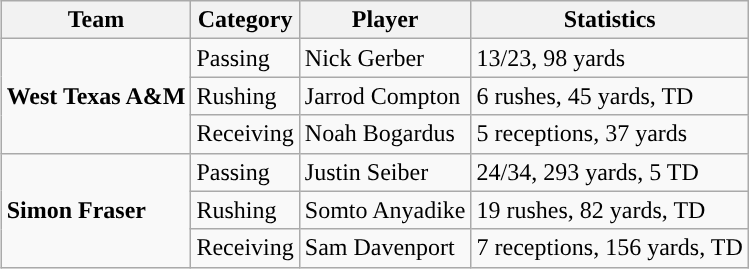<table class="wikitable" style="float: right;">
<tr>
<th>Team</th>
<th>Category</th>
<th>Player</th>
<th>Statistics</th>
</tr>
<tr>
<td rowspan=3><strong>West Texas A&M</strong></td>
<td>Passing</td>
<td>Nick Gerber</td>
<td>13/23, 98 yards</td>
</tr>
<tr>
<td>Rushing</td>
<td>Jarrod Compton</td>
<td>6 rushes, 45 yards, TD</td>
</tr>
<tr>
<td>Receiving</td>
<td>Noah Bogardus</td>
<td>5 receptions, 37 yards</td>
</tr>
<tr>
<td rowspan=3><strong>Simon Fraser</strong></td>
<td>Passing</td>
<td>Justin Seiber</td>
<td>24/34, 293 yards, 5 TD</td>
</tr>
<tr>
<td>Rushing</td>
<td>Somto Anyadike</td>
<td>19 rushes, 82 yards, TD</td>
</tr>
<tr>
<td>Receiving</td>
<td>Sam Davenport</td>
<td>7 receptions, 156 yards, TD</td>
</tr>
</table>
